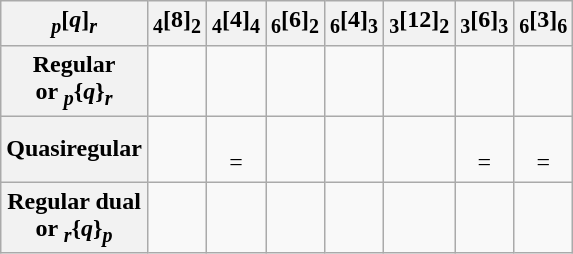<table class=wikitable>
<tr>
<th><sub><em>p</em></sub>[<em>q</em>]<sub><em>r</em></sub></th>
<th><sub>4</sub>[8]<sub>2</sub></th>
<th><sub>4</sub>[4]<sub>4</sub></th>
<th><sub>6</sub>[6]<sub>2</sub></th>
<th><sub>6</sub>[4]<sub>3</sub></th>
<th><sub>3</sub>[12]<sub>2</sub></th>
<th><sub>3</sub>[6]<sub>3</sub></th>
<th><sub>6</sub>[3]<sub>6</sub></th>
</tr>
<tr align=center>
<th>Regular<br> or <sub><em>p</em></sub>{<em>q</em>}<sub><em>r</em></sub></th>
<td><br></td>
<td><br></td>
<td><br></td>
<td><br></td>
<td><br></td>
<td><br></td>
<td><br></td>
</tr>
<tr align=center>
<th>Quasiregular<br></th>
<td><br></td>
<td><br> = </td>
<td><br></td>
<td><br></td>
<td><br></td>
<td><br> = </td>
<td><br> = </td>
</tr>
<tr align=center>
<th>Regular dual<br> or <sub><em>r</em></sub>{<em>q</em>}<sub><em>p</em></sub></th>
<td><br></td>
<td><br></td>
<td><br></td>
<td><br></td>
<td><br></td>
<td><br></td>
<td><br></td>
</tr>
</table>
